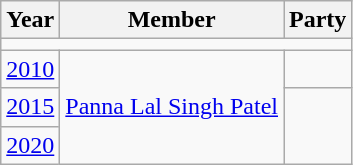<table class="wikitable sortable">
<tr>
<th>Year</th>
<th>Member</th>
<th colspan="2">Party</th>
</tr>
<tr>
<td colspan="4"></td>
</tr>
<tr>
<td><a href='#'>2010</a></td>
<td rowspan="3"><a href='#'>Panna Lal Singh Patel</a></td>
<td></td>
</tr>
<tr>
<td><a href='#'>2015</a></td>
</tr>
<tr>
<td><a href='#'>2020</a></td>
</tr>
</table>
